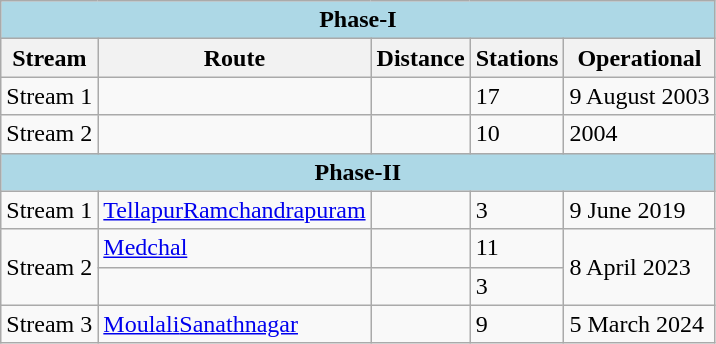<table class="wikitable sortable">
<tr>
<th colspan="8" style="background:#ADD8E6;">Phase-I</th>
</tr>
<tr>
<th>Stream</th>
<th>Route</th>
<th>Distance</th>
<th>Stations</th>
<th>Operational<br></th>
</tr>
<tr>
<td>Stream 1</td>
<td></td>
<td></td>
<td>17</td>
<td>9 August 2003</td>
</tr>
<tr>
<td>Stream 2</td>
<td></td>
<td></td>
<td>10</td>
<td>2004</td>
</tr>
<tr>
<th colspan="8" style="background:#ADD8E6;">Phase-II</th>
</tr>
<tr>
<td>Stream 1</td>
<td><a href='#'>Tellapur</a><a href='#'>Ramchandrapuram</a></td>
<td></td>
<td>3</td>
<td>9 June 2019</td>
</tr>
<tr>
<td rowspan=2>Stream 2</td>
<td><a href='#'>Medchal</a></td>
<td></td>
<td>11</td>
<td rowspan=2>8 April 2023</td>
</tr>
<tr>
<td></td>
<td></td>
<td>3</td>
</tr>
<tr>
<td>Stream 3</td>
<td><a href='#'>Moulali</a><a href='#'>Sanathnagar</a></td>
<td></td>
<td>9</td>
<td>5 March 2024</td>
</tr>
</table>
